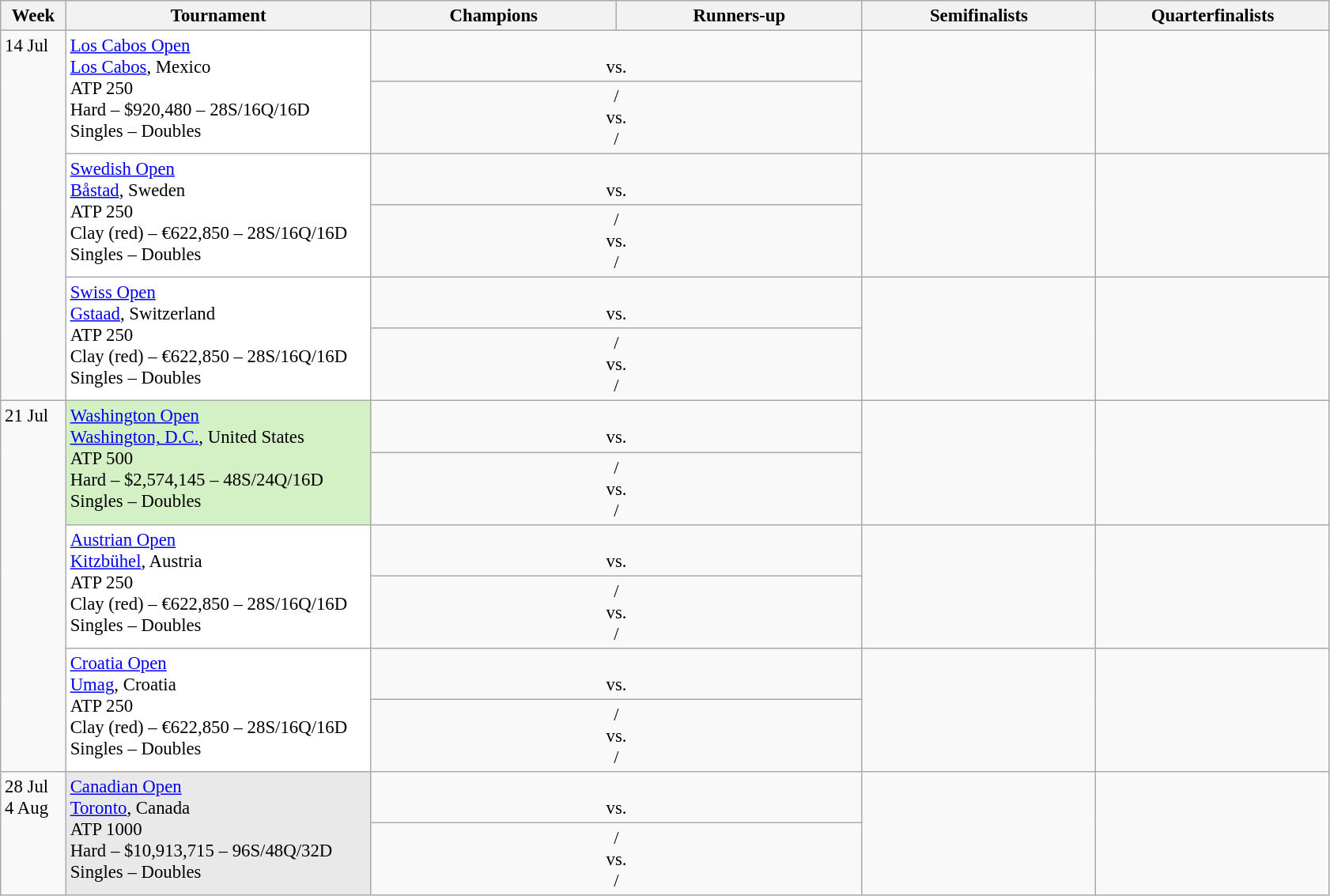<table class=wikitable style=font-size:95%>
<tr>
<th style="width:48px;">Week</th>
<th style="width:250px;">Tournament</th>
<th style="width:200px;">Champions</th>
<th style="width:200px;">Runners-up</th>
<th style="width:190px;">Semifinalists</th>
<th style="width:190px;">Quarterfinalists</th>
</tr>
<tr style="vertical-align:top">
<td rowspan=6>14 Jul</td>
<td style="background:#fff;" rowspan=2><a href='#'>Los Cabos Open</a><br><a href='#'>Los Cabos</a>, Mexico<br>ATP 250<br>Hard – $920,480 – 28S/16Q/16D<br>Singles – Doubles</td>
<td colspan="2" align=center> <br> vs. <br> </td>
<td rowspan=2><br></td>
<td rowspan=2><br><br><br></td>
</tr>
<tr style="vertical-align:top">
<td colspan="2" align=center> /  <br> vs. <br>  / </td>
</tr>
<tr style="vertical-align:top">
<td style="background:#fff;" rowspan=2><a href='#'>Swedish Open</a><br><a href='#'>Båstad</a>, Sweden<br>ATP 250<br>Clay (red) – €622,850 – 28S/16Q/16D<br>Singles – Doubles</td>
<td colspan="2" align=center> <br> vs. <br> </td>
<td rowspan=2><br></td>
<td rowspan=2><br><br><br></td>
</tr>
<tr style="vertical-align:top">
<td colspan="2" align=center> /  <br> vs. <br>  / </td>
</tr>
<tr style="vertical-align:top">
<td style="background:#fff;" rowspan=2><a href='#'>Swiss Open</a><br><a href='#'>Gstaad</a>, Switzerland<br>ATP 250<br>Clay (red) – €622,850 – 28S/16Q/16D<br>Singles – Doubles</td>
<td colspan="2" align=center> <br> vs. <br> </td>
<td rowspan=2><br></td>
<td rowspan=2><br><br><br></td>
</tr>
<tr style="vertical-align:top">
<td colspan="2" align=center> /  <br> vs. <br>  / </td>
</tr>
<tr style="vertical-align:top">
<td rowspan=6>21 Jul</td>
<td style="background:#D4F1C5;" rowspan=2><a href='#'>Washington Open</a><br><a href='#'>Washington, D.C.</a>, United States<br>ATP 500<br>Hard – $2,574,145 – 48S/24Q/16D<br>Singles – Doubles</td>
<td colspan="2" align=center> <br> vs. <br> </td>
<td rowspan=2><br></td>
<td rowspan=2><br><br><br></td>
</tr>
<tr style="vertical-align:top">
<td colspan="2" align=center> /  <br> vs. <br>  / </td>
</tr>
<tr style="vertical-align:top">
<td style="background:#fff;" rowspan=2><a href='#'>Austrian Open</a><br><a href='#'>Kitzbühel</a>, Austria<br>ATP 250<br>Clay (red) – €622,850 – 28S/16Q/16D<br>Singles – Doubles</td>
<td colspan="2" align=center> <br> vs. <br> </td>
<td rowspan=2><br></td>
<td rowspan=2><br><br><br></td>
</tr>
<tr style="vertical-align:top">
<td colspan="2" align=center> /  <br> vs. <br>  / </td>
</tr>
<tr style="vertical-align:top">
<td style="background:#fff;" rowspan=2><a href='#'>Croatia Open</a><br><a href='#'>Umag</a>, Croatia<br>ATP 250<br>Clay (red) – €622,850 – 28S/16Q/16D<br>Singles – Doubles</td>
<td colspan="2" align=center> <br> vs. <br> </td>
<td rowspan=2><br></td>
<td rowspan=2><br><br><br></td>
</tr>
<tr style="vertical-align:top">
<td colspan="2" align=center> /  <br> vs. <br>  / </td>
</tr>
<tr style="vertical-align:top">
<td rowspan=2>28 Jul<br>4 Aug</td>
<td style="background:#e9e9e9;" rowspan=2><a href='#'>Canadian Open</a><br><a href='#'>Toronto</a>, Canada<br>ATP 1000<br>Hard – $10,913,715 – 96S/48Q/32D<br>Singles – Doubles</td>
<td colspan="2" align=center> <br> vs. <br> </td>
<td rowspan=2><br></td>
<td rowspan=2><br><br><br></td>
</tr>
<tr style="vertical-align:top">
<td colspan="2" align=center> /  <br> vs. <br>  / </td>
</tr>
</table>
